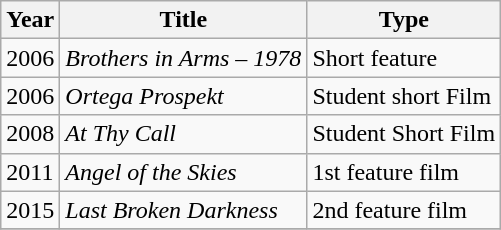<table class="wikitable sortable">
<tr>
<th>Year</th>
<th>Title</th>
<th>Type</th>
</tr>
<tr>
<td>2006</td>
<td><em>Brothers in Arms – 1978</em></td>
<td>Short feature</td>
</tr>
<tr>
<td>2006</td>
<td><em>Ortega Prospekt</em></td>
<td>Student short Film</td>
</tr>
<tr>
<td>2008</td>
<td><em>At Thy Call</em></td>
<td>Student Short Film</td>
</tr>
<tr>
<td>2011</td>
<td><em>Angel of the Skies</em></td>
<td>1st feature film</td>
</tr>
<tr>
<td>2015</td>
<td><em>Last Broken Darkness</em></td>
<td>2nd feature film</td>
</tr>
<tr>
</tr>
</table>
